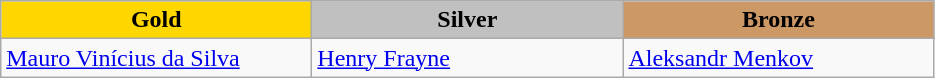<table class="wikitable" style="text-align:left">
<tr align="center">
<td width=200 bgcolor=gold><strong>Gold</strong></td>
<td width=200 bgcolor=silver><strong>Silver</strong></td>
<td width=200 bgcolor=CC9966><strong>Bronze</strong></td>
</tr>
<tr>
<td><a href='#'>Mauro Vinícius da Silva</a><br></td>
<td><a href='#'>Henry Frayne</a><br></td>
<td><a href='#'>Aleksandr Menkov</a><br></td>
</tr>
</table>
